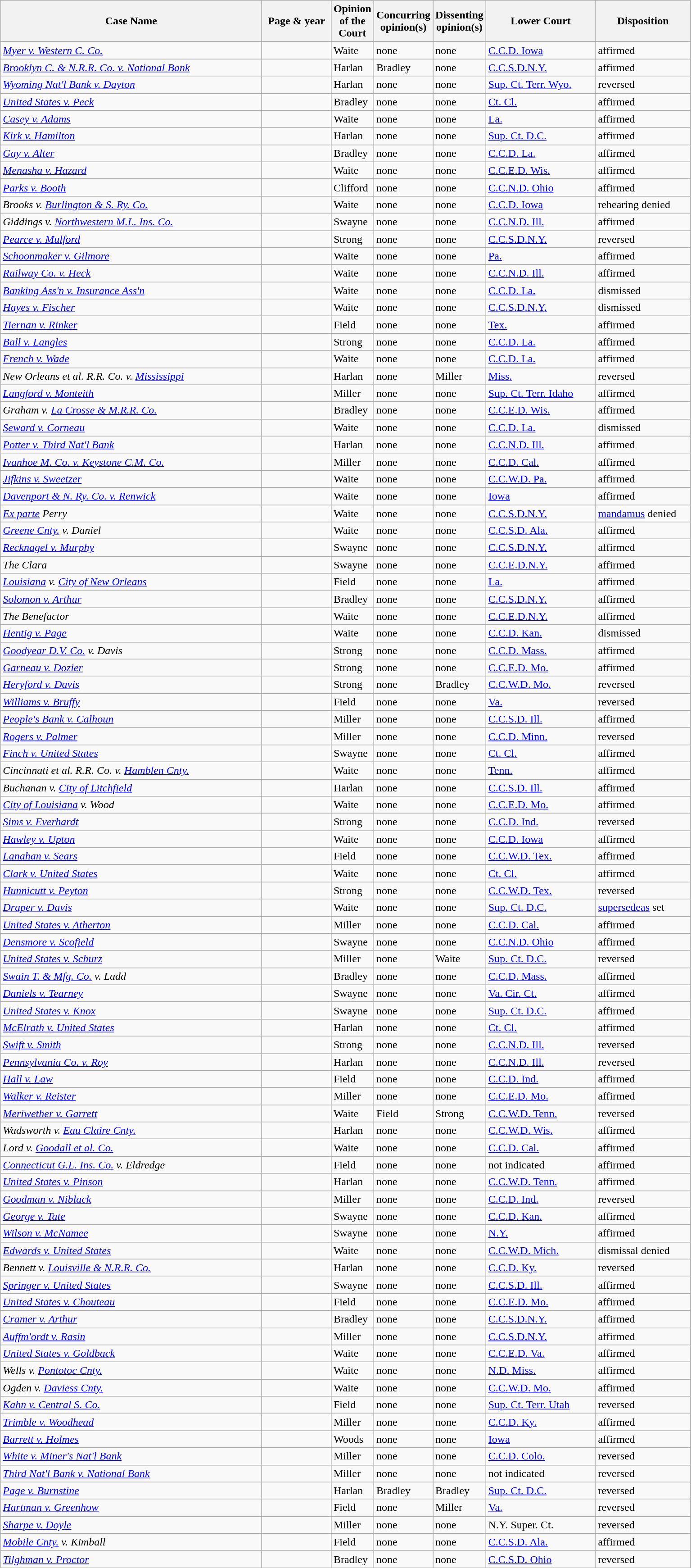<table class="wikitable sortable">
<tr>
<th scope="col" style="width: 380px;">Case Name</th>
<th scope="col" style="width: 95px;">Page & year</th>
<th scope="col" style="width: 10px;">Opinion of the Court</th>
<th scope="col" style="width: 10px;">Concurring opinion(s)</th>
<th scope="col" style="width: 10px;">Dissenting opinion(s)</th>
<th scope="col" style="width: 155px;">Lower Court</th>
<th scope="col" style="width: 133px;">Disposition</th>
</tr>
<tr>
<td><em><a href='#'>Myer v. Western C. Co.</a></em></td>
<td align="right"></td>
<td>Waite</td>
<td>none</td>
<td>none</td>
<td><a href='#'>C.C.D. Iowa</a></td>
<td>affirmed</td>
</tr>
<tr>
<td><em><a href='#'>Brooklyn C. & N.R.R. Co. v. National Bank</a></em></td>
<td align="right"></td>
<td>Harlan</td>
<td>Bradley</td>
<td>none</td>
<td><a href='#'>C.C.S.D.N.Y.</a></td>
<td>affirmed</td>
</tr>
<tr>
<td><em><a href='#'>Wyoming Nat'l Bank v. Dayton</a></em></td>
<td align="right"></td>
<td>Harlan</td>
<td>none</td>
<td>none</td>
<td><a href='#'>Sup. Ct. Terr. Wyo.</a></td>
<td>reversed</td>
</tr>
<tr>
<td><em><a href='#'>United States v. Peck</a></em></td>
<td align="right"></td>
<td>Bradley</td>
<td>none</td>
<td>none</td>
<td><a href='#'>Ct. Cl.</a></td>
<td>affirmed</td>
</tr>
<tr>
<td><em><a href='#'>Casey v. Adams</a></em></td>
<td align="right"></td>
<td>Waite</td>
<td>none</td>
<td>none</td>
<td><a href='#'>La.</a></td>
<td>affirmed</td>
</tr>
<tr>
<td><em><a href='#'>Kirk v. Hamilton</a></em></td>
<td align="right"></td>
<td>Harlan</td>
<td>none</td>
<td>none</td>
<td><a href='#'>Sup. Ct. D.C.</a></td>
<td>affirmed</td>
</tr>
<tr>
<td><em><a href='#'>Gay v. Alter</a></em></td>
<td align="right"></td>
<td>Bradley</td>
<td>none</td>
<td>none</td>
<td><a href='#'>C.C.D. La.</a></td>
<td>affirmed</td>
</tr>
<tr>
<td><em><a href='#'>Menasha v. Hazard</a></em></td>
<td align="right"></td>
<td>Waite</td>
<td>none</td>
<td>none</td>
<td><a href='#'>C.C.E.D. Wis.</a></td>
<td>affirmed</td>
</tr>
<tr>
<td><em><a href='#'>Parks v. Booth</a></em></td>
<td align="right"></td>
<td>Clifford</td>
<td>none</td>
<td>none</td>
<td><a href='#'>C.C.N.D. Ohio</a></td>
<td>affirmed</td>
</tr>
<tr>
<td><em>Brooks v. <a href='#'>Burlington & S. Ry. Co.</a></em></td>
<td align="right"></td>
<td>Waite</td>
<td>none</td>
<td>none</td>
<td><a href='#'>C.C.D. Iowa</a></td>
<td>rehearing denied</td>
</tr>
<tr>
<td><em>Giddings v. <a href='#'>Northwestern M.L. Ins. Co.</a></em></td>
<td align="right"></td>
<td>Swayne</td>
<td>none</td>
<td>none</td>
<td><a href='#'>C.C.N.D. Ill.</a></td>
<td>affirmed</td>
</tr>
<tr>
<td><em><a href='#'>Pearce v. Mulford</a></em></td>
<td align="right"></td>
<td>Strong</td>
<td>none</td>
<td>none</td>
<td><a href='#'>C.C.S.D.N.Y.</a></td>
<td>reversed</td>
</tr>
<tr>
<td><em><a href='#'>Schoonmaker v. Gilmore</a></em></td>
<td align="right"></td>
<td>Waite</td>
<td>none</td>
<td>none</td>
<td><a href='#'>Pa.</a></td>
<td>affirmed</td>
</tr>
<tr>
<td><em><a href='#'>Railway Co. v. Heck</a></em></td>
<td align="right"></td>
<td>Waite</td>
<td>none</td>
<td>none</td>
<td><a href='#'>C.C.N.D. Ill.</a></td>
<td>affirmed</td>
</tr>
<tr>
<td><em><a href='#'>Banking Ass'n v. Insurance Ass'n</a></em></td>
<td align="right"></td>
<td>Waite</td>
<td>none</td>
<td>none</td>
<td><a href='#'>C.C.D. La.</a></td>
<td>dismissed</td>
</tr>
<tr>
<td><em><a href='#'>Hayes v. Fischer</a></em></td>
<td align="right"></td>
<td>Waite</td>
<td>none</td>
<td>none</td>
<td><a href='#'>C.C.S.D.N.Y.</a></td>
<td>dismissed</td>
</tr>
<tr>
<td><em><a href='#'>Tiernan v. Rinker</a></em></td>
<td align="right"></td>
<td>Field</td>
<td>none</td>
<td>none</td>
<td><a href='#'>Tex.</a></td>
<td>affirmed</td>
</tr>
<tr>
<td><em><a href='#'>Ball v. Langles</a></em></td>
<td align="right"></td>
<td>Strong</td>
<td>none</td>
<td>none</td>
<td><a href='#'>C.C.D. La.</a></td>
<td>affirmed</td>
</tr>
<tr>
<td><em><a href='#'>French v. Wade</a></em></td>
<td align="right"></td>
<td>Waite</td>
<td>none</td>
<td>none</td>
<td><a href='#'>C.C.D. La.</a></td>
<td>affirmed</td>
</tr>
<tr>
<td><em>New Orleans et al. R.R. Co. v. <a href='#'>Mississippi</a></em></td>
<td align="right"></td>
<td>Harlan</td>
<td>none</td>
<td>Miller</td>
<td><a href='#'>Miss.</a></td>
<td>reversed</td>
</tr>
<tr>
<td><em><a href='#'>Langford v. Monteith</a></em></td>
<td align="right"></td>
<td>Miller</td>
<td>none</td>
<td>none</td>
<td><a href='#'>Sup. Ct. Terr. Idaho</a></td>
<td>affirmed</td>
</tr>
<tr>
<td><em>Graham v. <a href='#'>La Crosse & M.R.R. Co.</a></em></td>
<td align="right"></td>
<td>Bradley</td>
<td>none</td>
<td>none</td>
<td><a href='#'>C.C.E.D. Wis.</a></td>
<td>affirmed</td>
</tr>
<tr>
<td><em><a href='#'>Seward v. Corneau</a></em></td>
<td align="right"></td>
<td>Waite</td>
<td>none</td>
<td>none</td>
<td><a href='#'>C.C.D. La.</a></td>
<td>dismissed</td>
</tr>
<tr>
<td><em><a href='#'>Potter v. Third Nat'l Bank</a></em></td>
<td align="right"></td>
<td>Harlan</td>
<td>none</td>
<td>none</td>
<td><a href='#'>C.C.N.D. Ill.</a></td>
<td>affirmed</td>
</tr>
<tr>
<td><em><a href='#'>Ivanhoe M. Co. v. Keystone C.M. Co.</a></em></td>
<td align="right"></td>
<td>Miller</td>
<td>none</td>
<td>none</td>
<td><a href='#'>C.C.D. Cal.</a></td>
<td>affirmed</td>
</tr>
<tr>
<td><em><a href='#'>Jifkins v. Sweetzer</a></em></td>
<td align="right"></td>
<td>Waite</td>
<td>none</td>
<td>none</td>
<td><a href='#'>C.C.W.D. Pa.</a></td>
<td>affirmed</td>
</tr>
<tr>
<td><em><a href='#'>Davenport & N. Ry. Co. v. Renwick</a></em></td>
<td align="right"></td>
<td>Waite</td>
<td>none</td>
<td>none</td>
<td><a href='#'>Iowa</a></td>
<td>affirmed</td>
</tr>
<tr>
<td><em><a href='#'>Ex parte</a> Perry</em></td>
<td align="right"></td>
<td>Waite</td>
<td>none</td>
<td>none</td>
<td><a href='#'>C.C.S.D.N.Y.</a></td>
<td><a href='#'>mandamus</a> denied</td>
</tr>
<tr>
<td><em><a href='#'>Greene Cnty.</a> v. Daniel</em></td>
<td align="right"></td>
<td>Waite</td>
<td>none</td>
<td>none</td>
<td><a href='#'>C.C.S.D. Ala.</a></td>
<td>affirmed</td>
</tr>
<tr>
<td><em><a href='#'>Recknagel v. Murphy</a></em></td>
<td align="right"></td>
<td>Swayne</td>
<td>none</td>
<td>none</td>
<td><a href='#'>C.C.S.D.N.Y.</a></td>
<td>affirmed</td>
</tr>
<tr>
<td><em>The Clara</em></td>
<td align="right"></td>
<td>Swayne</td>
<td>none</td>
<td>none</td>
<td><a href='#'>C.C.E.D.N.Y.</a></td>
<td>affirmed</td>
</tr>
<tr>
<td><em><a href='#'>Louisiana</a> v. <a href='#'>City of New Orleans</a></em></td>
<td align="right"></td>
<td>Field</td>
<td>none</td>
<td>none</td>
<td><a href='#'>La.</a></td>
<td>affirmed</td>
</tr>
<tr>
<td><em><a href='#'>Solomon v. Arthur</a></em></td>
<td align="right"></td>
<td>Bradley</td>
<td>none</td>
<td>none</td>
<td><a href='#'>C.C.S.D.N.Y.</a></td>
<td>affirmed</td>
</tr>
<tr>
<td><em>The Benefactor</em></td>
<td align="right"></td>
<td>Waite</td>
<td>none</td>
<td>none</td>
<td><a href='#'>C.C.E.D.N.Y.</a></td>
<td>affirmed</td>
</tr>
<tr>
<td><em><a href='#'>Hentig v. Page</a></em></td>
<td align="right"></td>
<td>Waite</td>
<td>none</td>
<td>none</td>
<td><a href='#'>C.C.D. Kan.</a></td>
<td>dismissed</td>
</tr>
<tr>
<td><em><a href='#'>Goodyear D.V. Co.</a> v. Davis</em></td>
<td align="right"></td>
<td>Strong</td>
<td>none</td>
<td>none</td>
<td><a href='#'>C.C.D. Mass.</a></td>
<td>affirmed</td>
</tr>
<tr>
<td><em><a href='#'>Garneau v. Dozier</a></em></td>
<td align="right"></td>
<td>Strong</td>
<td>none</td>
<td>none</td>
<td><a href='#'>C.C.E.D. Mo.</a></td>
<td>affirmed</td>
</tr>
<tr>
<td><em><a href='#'>Heryford v. Davis</a></em></td>
<td align="right"></td>
<td>Strong</td>
<td>none</td>
<td>Bradley</td>
<td><a href='#'>C.C.W.D. Mo.</a></td>
<td>reversed</td>
</tr>
<tr>
<td><em><a href='#'>Williams v. Bruffy</a></em></td>
<td align="right"></td>
<td>Field</td>
<td>none</td>
<td>none</td>
<td><a href='#'>Va.</a></td>
<td>reversed</td>
</tr>
<tr>
<td><em><a href='#'>People's Bank v. Calhoun</a></em></td>
<td align="right"></td>
<td>Miller</td>
<td>none</td>
<td>none</td>
<td><a href='#'>C.C.S.D. Ill.</a></td>
<td>affirmed</td>
</tr>
<tr>
<td><em><a href='#'>Rogers v. Palmer</a></em></td>
<td align="right"></td>
<td>Miller</td>
<td>none</td>
<td>none</td>
<td><a href='#'>C.C.D. Minn.</a></td>
<td>reversed</td>
</tr>
<tr>
<td><em><a href='#'>Finch v. United States</a></em></td>
<td align="right"></td>
<td>Swayne</td>
<td>none</td>
<td>none</td>
<td><a href='#'>Ct. Cl.</a></td>
<td>affirmed</td>
</tr>
<tr>
<td><em>Cincinnati et al. R.R. Co. v. <a href='#'>Hamblen Cnty.</a></em></td>
<td align="right"></td>
<td>Waite</td>
<td>none</td>
<td>none</td>
<td><a href='#'>Tenn.</a></td>
<td>affirmed</td>
</tr>
<tr>
<td><em>Buchanan v. <a href='#'>City of Litchfield</a></em></td>
<td align="right"></td>
<td>Harlan</td>
<td>none</td>
<td>none</td>
<td><a href='#'>C.C.S.D. Ill.</a></td>
<td>affirmed</td>
</tr>
<tr>
<td><em><a href='#'>City of Louisiana</a> v. Wood</em></td>
<td align="right"></td>
<td>Waite</td>
<td>none</td>
<td>none</td>
<td><a href='#'>C.C.E.D. Mo.</a></td>
<td>affirmed</td>
</tr>
<tr>
<td><em><a href='#'>Sims v. Everhardt</a></em></td>
<td align="right"></td>
<td>Strong</td>
<td>none</td>
<td>none</td>
<td><a href='#'>C.C.D. Ind.</a></td>
<td>reversed</td>
</tr>
<tr>
<td><em><a href='#'>Hawley v. Upton</a></em></td>
<td align="right"></td>
<td>Waite</td>
<td>none</td>
<td>none</td>
<td><a href='#'>C.C.D. Iowa</a></td>
<td>affirmed</td>
</tr>
<tr>
<td><em><a href='#'>Lanahan v. Sears</a></em></td>
<td align="right"></td>
<td>Field</td>
<td>none</td>
<td>none</td>
<td><a href='#'>C.C.W.D. Tex.</a></td>
<td>affirmed</td>
</tr>
<tr>
<td><em><a href='#'>Clark v. United States</a></em></td>
<td align="right"></td>
<td>Waite</td>
<td>none</td>
<td>none</td>
<td><a href='#'>Ct. Cl.</a></td>
<td>affirmed</td>
</tr>
<tr>
<td><em><a href='#'>Hunnicutt v. Peyton</a></em></td>
<td align="right"></td>
<td>Strong</td>
<td>none</td>
<td>none</td>
<td><a href='#'>C.C.W.D. Tex.</a></td>
<td>reversed</td>
</tr>
<tr>
<td><em><a href='#'>Draper v. Davis</a></em></td>
<td align="right"></td>
<td>Waite</td>
<td>none</td>
<td>none</td>
<td><a href='#'>Sup. Ct. D.C.</a></td>
<td><a href='#'>supersedeas</a> set</td>
</tr>
<tr>
<td><em><a href='#'>United States v. Atherton</a></em></td>
<td align="right"></td>
<td>Miller</td>
<td>none</td>
<td>none</td>
<td><a href='#'>C.C.D. Cal.</a></td>
<td>affirmed</td>
</tr>
<tr>
<td><em><a href='#'>Densmore v. Scofield</a></em></td>
<td align="right"></td>
<td>Swayne</td>
<td>none</td>
<td>none</td>
<td><a href='#'>C.C.N.D. Ohio</a></td>
<td>affirmed</td>
</tr>
<tr>
<td><em><a href='#'>United States v. Schurz</a></em></td>
<td align="right"></td>
<td>Miller</td>
<td>none</td>
<td>Waite</td>
<td><a href='#'>Sup. Ct. D.C.</a></td>
<td>reversed</td>
</tr>
<tr>
<td><em><a href='#'>Swain T. & Mfg. Co.</a> v. Ladd</em></td>
<td align="right"></td>
<td>Bradley</td>
<td>none</td>
<td>none</td>
<td><a href='#'>C.C.D. Mass.</a></td>
<td>affirmed</td>
</tr>
<tr>
<td><em><a href='#'>Daniels v. Tearney</a></em></td>
<td align="right"></td>
<td>Swayne</td>
<td>none</td>
<td>none</td>
<td><a href='#'>Va. Cir. Ct.</a></td>
<td>affirmed</td>
</tr>
<tr>
<td><em><a href='#'>United States v. Knox</a></em></td>
<td align="right"></td>
<td>Swayne</td>
<td>none</td>
<td>none</td>
<td><a href='#'>Sup. Ct. D.C.</a></td>
<td>affirmed</td>
</tr>
<tr>
<td><em><a href='#'>McElrath v. United States</a></em></td>
<td align="right"></td>
<td>Harlan</td>
<td>none</td>
<td>none</td>
<td><a href='#'>Ct. Cl.</a></td>
<td>affirmed</td>
</tr>
<tr>
<td><em><a href='#'>Swift v. Smith</a></em></td>
<td align="right"></td>
<td>Strong</td>
<td>none</td>
<td>none</td>
<td><a href='#'>C.C.N.D. Ill.</a></td>
<td>reversed</td>
</tr>
<tr>
<td><em><a href='#'>Pennsylvania Co. v. Roy</a></em></td>
<td align="right"></td>
<td>Harlan</td>
<td>none</td>
<td>none</td>
<td><a href='#'>C.C.N.D. Ill.</a></td>
<td>reversed</td>
</tr>
<tr>
<td><em><a href='#'>Hall v. Law</a></em></td>
<td align="right"></td>
<td>Field</td>
<td>none</td>
<td>none</td>
<td><a href='#'>C.C.D. Ind.</a></td>
<td>affirmed</td>
</tr>
<tr>
<td><em><a href='#'>Walker v. Reister</a></em></td>
<td align="right"></td>
<td>Miller</td>
<td>none</td>
<td>none</td>
<td><a href='#'>C.C.E.D. Mo.</a></td>
<td>affirmed</td>
</tr>
<tr>
<td><em><a href='#'>Meriwether v. Garrett</a></em></td>
<td align="right"></td>
<td>Waite</td>
<td>Field</td>
<td>Strong</td>
<td><a href='#'>C.C.W.D. Tenn.</a></td>
<td>reversed</td>
</tr>
<tr>
<td><em>Wadsworth v. <a href='#'>Eau Claire Cnty.</a></em></td>
<td align="right"></td>
<td>Harlan</td>
<td>none</td>
<td>none</td>
<td><a href='#'>C.C.W.D. Wis.</a></td>
<td>affirmed</td>
</tr>
<tr>
<td><em>Lord v. <a href='#'>Goodall et al. Co.</a></em></td>
<td align="right"></td>
<td>Waite</td>
<td>none</td>
<td>none</td>
<td><a href='#'>C.C.D. Cal.</a></td>
<td>affirmed</td>
</tr>
<tr>
<td><em><a href='#'>Connecticut G.L. Ins. Co.</a> v. Eldredge</em></td>
<td align="right"></td>
<td>Field</td>
<td>none</td>
<td>none</td>
<td>not indicated</td>
<td>affirmed</td>
</tr>
<tr>
<td><em><a href='#'>United States v. Pinson</a></em></td>
<td align="right"></td>
<td>Harlan</td>
<td>none</td>
<td>none</td>
<td><a href='#'>C.C.W.D. Tenn.</a></td>
<td>affirmed</td>
</tr>
<tr>
<td><em><a href='#'>Goodman v. Niblack</a></em></td>
<td align="right"></td>
<td>Miller</td>
<td>none</td>
<td>none</td>
<td><a href='#'>C.C.D. Ind.</a></td>
<td>reversed</td>
</tr>
<tr>
<td><em><a href='#'>George v. Tate</a></em></td>
<td align="right"></td>
<td>Swayne</td>
<td>none</td>
<td>none</td>
<td><a href='#'>C.C.D. Kan.</a></td>
<td>affirmed</td>
</tr>
<tr>
<td><em><a href='#'>Wilson v. McNamee</a></em></td>
<td align="right"></td>
<td>Swayne</td>
<td>none</td>
<td>none</td>
<td><a href='#'>N.Y.</a></td>
<td>affirmed</td>
</tr>
<tr>
<td><em><a href='#'>Edwards v. United States</a></em></td>
<td align="right"></td>
<td>Waite</td>
<td>none</td>
<td>none</td>
<td><a href='#'>C.C.W.D. Mich.</a></td>
<td>dismissal denied</td>
</tr>
<tr>
<td><em>Bennett v. <a href='#'>Louisville & N.R.R. Co.</a></em></td>
<td align="right"></td>
<td>Harlan</td>
<td>none</td>
<td>none</td>
<td><a href='#'>C.C.D. Ky.</a></td>
<td>reversed</td>
</tr>
<tr>
<td><em><a href='#'>Springer v. United States</a></em></td>
<td align="right"></td>
<td>Swayne</td>
<td>none</td>
<td>none</td>
<td><a href='#'>C.C.S.D. Ill.</a></td>
<td>affirmed</td>
</tr>
<tr>
<td><em><a href='#'>United States v. Chouteau</a></em></td>
<td align="right"></td>
<td>Field</td>
<td>none</td>
<td>none</td>
<td><a href='#'>C.C.E.D. Mo.</a></td>
<td>affirmed</td>
</tr>
<tr>
<td><em><a href='#'>Cramer v. Arthur</a></em></td>
<td align="right"></td>
<td>Bradley</td>
<td>none</td>
<td>none</td>
<td><a href='#'>C.C.S.D.N.Y.</a></td>
<td>affirmed</td>
</tr>
<tr>
<td><em><a href='#'>Auffm'ordt v. Rasin</a></em></td>
<td align="right"></td>
<td>Miller</td>
<td>none</td>
<td>none</td>
<td><a href='#'>C.C.S.D.N.Y.</a></td>
<td>affirmed</td>
</tr>
<tr>
<td><em><a href='#'>United States v. Goldback</a></em></td>
<td align="right"></td>
<td>Waite</td>
<td>none</td>
<td>none</td>
<td><a href='#'>C.C.E.D. Va.</a></td>
<td>affirmed</td>
</tr>
<tr>
<td><em>Wells v. <a href='#'>Pontotoc Cnty.</a></em></td>
<td align="right"></td>
<td>Waite</td>
<td>none</td>
<td>none</td>
<td><a href='#'>N.D. Miss.</a></td>
<td>affirmed</td>
</tr>
<tr>
<td><em>Ogden v. <a href='#'>Daviess Cnty.</a></em></td>
<td align="right"></td>
<td>Waite</td>
<td>none</td>
<td>none</td>
<td><a href='#'>C.C.W.D. Mo.</a></td>
<td>affirmed</td>
</tr>
<tr>
<td><em><a href='#'>Kahn v. Central S. Co.</a></em></td>
<td align="right"></td>
<td>Field</td>
<td>none</td>
<td>none</td>
<td><a href='#'>Sup. Ct. Terr. Utah</a></td>
<td>reversed</td>
</tr>
<tr>
<td><em><a href='#'>Trimble v. Woodhead</a></em></td>
<td align="right"></td>
<td>Miller</td>
<td>none</td>
<td>none</td>
<td><a href='#'>C.C.D. Ky.</a></td>
<td>affirmed</td>
</tr>
<tr>
<td><em><a href='#'>Barrett v. Holmes</a></em></td>
<td align="right"></td>
<td>Woods</td>
<td>none</td>
<td>none</td>
<td><a href='#'>Iowa</a></td>
<td>affirmed</td>
</tr>
<tr>
<td><em><a href='#'>White v. Miner's Nat'l Bank</a></em></td>
<td align="right"></td>
<td>Miller</td>
<td>none</td>
<td>none</td>
<td><a href='#'>C.C.D. Colo.</a></td>
<td>reversed</td>
</tr>
<tr>
<td><em><a href='#'>Third Nat'l Bank v. National Bank</a></em></td>
<td align="right"></td>
<td>Miller</td>
<td>none</td>
<td>none</td>
<td>not indicated</td>
<td>reversed</td>
</tr>
<tr>
<td><em><a href='#'>Page v. Burnstine</a></em></td>
<td align="right"></td>
<td>Harlan</td>
<td>Bradley</td>
<td>Bradley</td>
<td><a href='#'>Sup. Ct. D.C.</a></td>
<td>reversed</td>
</tr>
<tr>
<td><em><a href='#'>Hartman v. Greenhow</a></em></td>
<td align="right"></td>
<td>Field</td>
<td>none</td>
<td>Miller</td>
<td><a href='#'>Va.</a></td>
<td>reversed</td>
</tr>
<tr>
<td><em><a href='#'>Sharpe v. Doyle</a></em></td>
<td align="right"></td>
<td>Miller</td>
<td>none</td>
<td>none</td>
<td>N.Y. Super. Ct.</td>
<td>reversed</td>
</tr>
<tr>
<td><em><a href='#'>Mobile Cnty.</a> v. Kimball</em></td>
<td align="right"></td>
<td>Field</td>
<td>none</td>
<td>none</td>
<td><a href='#'>C.C.S.D. Ala.</a></td>
<td>affirmed</td>
</tr>
<tr>
<td><em><a href='#'>Tilghman v. Proctor</a></em></td>
<td align="right"></td>
<td>Bradley</td>
<td>none</td>
<td>none</td>
<td><a href='#'>C.C.S.D. Ohio</a></td>
<td>reversed</td>
</tr>
<tr>
</tr>
</table>
